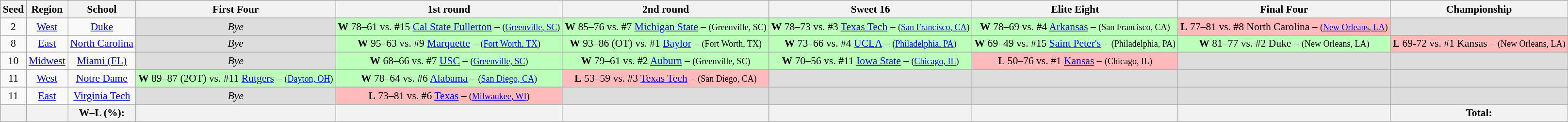<table class="sortable wikitable" style="white-space:nowrap; text-align:center; font-size:90%;">
<tr>
<th>Seed</th>
<th>Region</th>
<th>School</th>
<th>First Four</th>
<th>1st round</th>
<th>2nd round</th>
<th>Sweet 16</th>
<th>Elite Eight</th>
<th>Final Four</th>
<th>Championship</th>
</tr>
<tr>
<td>2</td>
<td><a href='#'>West</a></td>
<td><a href='#'>Duke</a></td>
<td style="background:#ddd;"><em>Bye</em></td>
<td style="background:#bfb;"><strong>W</strong> 78–61 vs. #15 <a href='#'>Cal State Fullerton</a> – <small>(<a href='#'>Greenville, SC</a>)</small></td>
<td style="background:#bfb;"><strong>W</strong> 85–76 vs. #7 <a href='#'>Michigan State</a> – <small>(Greenville, SC)</small></td>
<td style="background:#bfb;"><strong>W</strong> 78–73 vs. #3 <a href='#'>Texas Tech</a> – <small>(<a href='#'>San Francisco, CA</a>)</small></td>
<td style="background:#bfb;"><strong>W</strong> 78–69 vs. #4 <a href='#'>Arkansas</a> – <small>(San Francisco, CA)</small></td>
<td style="background:#fbb;"><strong>L</strong> 77–81 vs. #8 North Carolina – <small>(<a href='#'>New Orleans, LA</a>)</small></td>
<td style="background:#ddd;"></td>
</tr>
<tr>
<td>8</td>
<td><a href='#'>East</a></td>
<td><a href='#'>North Carolina</a></td>
<td style="background:#ddd;"><em>Bye</em></td>
<td style="background:#bfb;"><strong>W</strong> 95–63 vs. #9 <a href='#'>Marquette</a> – <small>(<a href='#'>Fort Worth, TX</a>)</small></td>
<td style="background:#bfb;"><strong>W</strong> 93–86 (OT) vs. #1 <a href='#'>Baylor</a> – <small>(Fort Worth, TX)</small></td>
<td style="background:#bfb;"><strong>W</strong> 73–66 vs. #4 <a href='#'>UCLA</a> – <small>(<a href='#'>Philadelphia, PA</a>)</small></td>
<td style="background:#bfb;"><strong>W</strong> 69–49 vs. #15 <a href='#'>Saint Peter's</a> – <small>(Philadelphia, PA)</small></td>
<td style="background:#bfb;"><strong>W</strong> 81–77 vs. #2 Duke – <small>(New Orleans, LA)</small></td>
<td style="background:#fbb;"><strong>L</strong> 69-72 vs. #1 Kansas – <small>(New Orleans, LA)</small></td>
</tr>
<tr>
<td>10</td>
<td><a href='#'>Midwest</a></td>
<td><a href='#'>Miami (FL)</a></td>
<td style="background:#ddd;"><em>Bye</em></td>
<td style="background:#bfb;"><strong>W</strong> 68–66 vs. #7 <a href='#'>USC</a> – <small>(<a href='#'>Greenville, SC</a>)</small></td>
<td style="background:#bfb;"><strong>W</strong> 79–61 vs. #2 <a href='#'>Auburn</a> – <small>(Greenville, SC)</small></td>
<td style="background:#bfb;"><strong>W</strong> 70–56 vs. #11 <a href='#'>Iowa State</a> – <small>(<a href='#'>Chicago, IL</a>)</small></td>
<td style="background:#fbb;"><strong>L</strong> 50–76 vs. #1 <a href='#'>Kansas</a> – <small>(Chicago, IL)</small></td>
<td style="background:#ddd;"></td>
<td style="background:#ddd;"></td>
</tr>
<tr>
<td>11</td>
<td><a href='#'>West</a></td>
<td><a href='#'>Notre Dame</a></td>
<td style="background:#bfb;"><strong>W</strong> 89–87 (2OT) vs. #11 <a href='#'>Rutgers</a> – <small>(<a href='#'>Dayton, OH</a>)</small></td>
<td style="background:#bfb;"><strong>W</strong> 78–64 vs. #6 <a href='#'>Alabama</a> – <small>(<a href='#'>San Diego, CA</a>)</small></td>
<td style="background:#fbb;"><strong>L</strong> 53–59 vs. #3 <a href='#'>Texas Tech</a> – <small>(San Diego, CA)</small></td>
<td style="background:#ddd;"></td>
<td style="background:#ddd;"></td>
<td style="background:#ddd;"></td>
<td style="background:#ddd;"></td>
</tr>
<tr>
<td>11</td>
<td><a href='#'>East</a></td>
<td><a href='#'>Virginia Tech</a></td>
<td style="background:#ddd;"><em>Bye</em></td>
<td style="background:#fbb;"><strong>L</strong> 73–81 vs. #6 <a href='#'>Texas</a> – <small>(<a href='#'>Milwaukee, WI</a>)</small></td>
<td style="background:#ddd;"></td>
<td style="background:#ddd;"></td>
<td style="background:#ddd;"></td>
<td style="background:#ddd;"></td>
<td style="background:#ddd;"></td>
</tr>
<tr>
<th></th>
<th></th>
<th>W–L (%):</th>
<th></th>
<th></th>
<th></th>
<th></th>
<th></th>
<th></th>
<th> Total: </th>
</tr>
</table>
